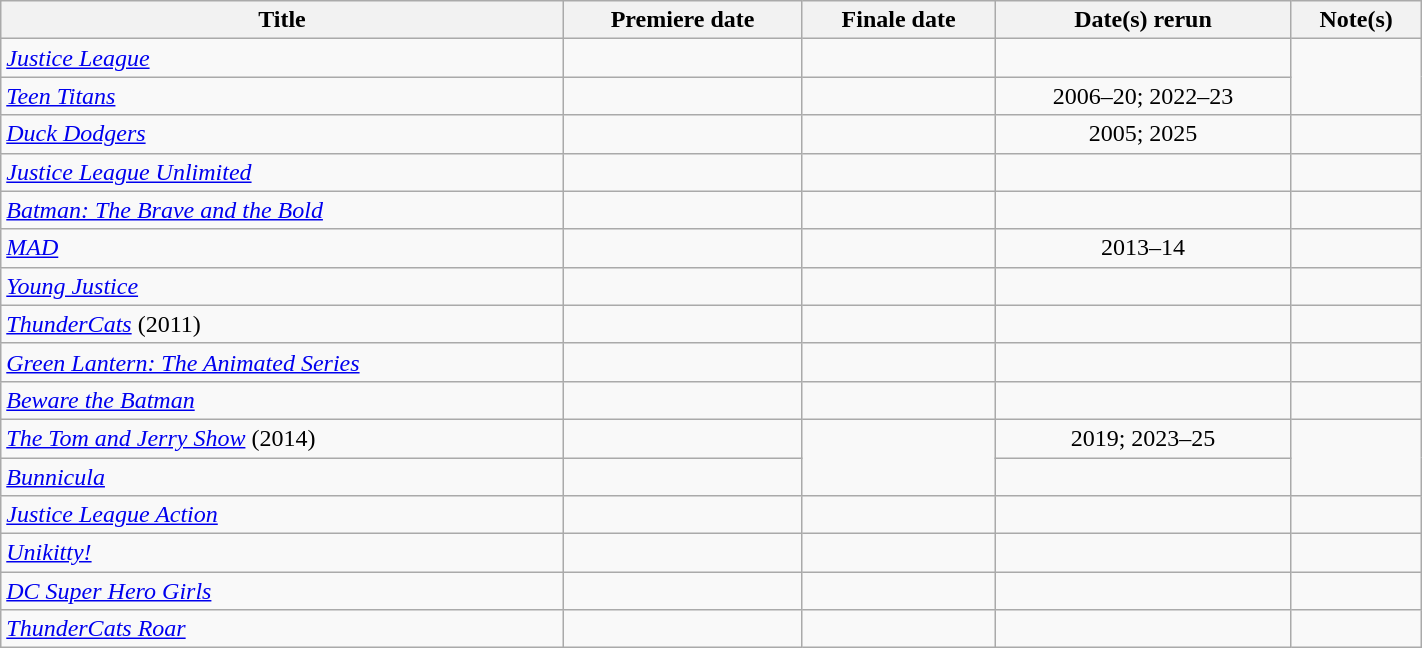<table class="wikitable plainrowheaders sortable" style="width:75%;text-align:center;">
<tr>
<th>Title</th>
<th>Premiere date</th>
<th>Finale date</th>
<th>Date(s) rerun</th>
<th class="unsortable">Note(s)</th>
</tr>
<tr>
<td scope="row" style="text-align:left;"><em><a href='#'>Justice League</a></em></td>
<td></td>
<td></td>
<td></td>
<td rowspan="2"></td>
</tr>
<tr>
<td scope="row" style="text-align:left;"><em><a href='#'>Teen Titans</a></em></td>
<td></td>
<td></td>
<td>2006–20; 2022–23</td>
</tr>
<tr>
<td scope="row" style="text-align:left;"><em><a href='#'>Duck Dodgers</a></em></td>
<td></td>
<td></td>
<td>2005; 2025</td>
<td></td>
</tr>
<tr>
<td scope="row" style="text-align:left;"><em><a href='#'>Justice League Unlimited</a></em></td>
<td></td>
<td></td>
<td></td>
<td></td>
</tr>
<tr>
<td scope="row" style="text-align:left;"><em><a href='#'>Batman: The Brave and the Bold</a></em></td>
<td></td>
<td></td>
<td></td>
<td></td>
</tr>
<tr>
<td scope="row" style="text-align:left;"><em><a href='#'>MAD</a></em></td>
<td></td>
<td></td>
<td>2013–14</td>
<td></td>
</tr>
<tr>
<td scope="row" style="text-align:left;"><em><a href='#'>Young Justice</a></em></td>
<td></td>
<td></td>
<td></td>
<td></td>
</tr>
<tr>
<td scope="row" style="text-align:left;"><em><a href='#'>ThunderCats</a></em> (2011)</td>
<td></td>
<td></td>
<td></td>
<td></td>
</tr>
<tr>
<td scope="row" style="text-align:left;"><em><a href='#'>Green Lantern: The Animated Series</a></em></td>
<td></td>
<td></td>
<td></td>
<td></td>
</tr>
<tr>
<td scope="row" style="text-align:left;"><em><a href='#'>Beware the Batman</a></em></td>
<td></td>
<td></td>
<td></td>
<td></td>
</tr>
<tr>
<td scope="row" style="text-align:left;"><em><a href='#'>The Tom and Jerry Show</a></em> (2014)</td>
<td></td>
<td rowspan="2"></td>
<td>2019; 2023–25</td>
<td rowspan="2"></td>
</tr>
<tr>
<td scope="row" style="text-align:left;"><em><a href='#'>Bunnicula</a></em></td>
<td></td>
<td></td>
</tr>
<tr>
<td scope="row" style="text-align:left;"><em><a href='#'>Justice League Action</a></em></td>
<td></td>
<td></td>
<td></td>
<td></td>
</tr>
<tr>
<td scope="row" style="text-align:left;"><em><a href='#'>Unikitty!</a></em></td>
<td></td>
<td></td>
<td></td>
<td></td>
</tr>
<tr>
<td scope="row" style="text-align:left;"><em><a href='#'>DC Super Hero Girls</a></em></td>
<td></td>
<td></td>
<td></td>
<td></td>
</tr>
<tr>
<td scope="row" style="text-align:left;"><em><a href='#'>ThunderCats Roar</a></em></td>
<td></td>
<td></td>
<td></td>
<td></td>
</tr>
</table>
